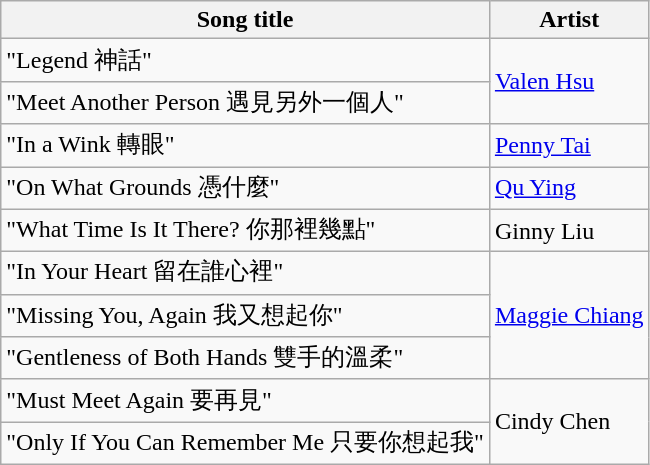<table class="wikitable sortable">
<tr>
<th>Song title</th>
<th>Artist</th>
</tr>
<tr>
<td>"Legend 神話"</td>
<td rowspan=2><a href='#'>Valen Hsu</a></td>
</tr>
<tr>
<td>"Meet Another Person 遇見另外一個人"</td>
</tr>
<tr>
<td>"In a Wink 轉眼"</td>
<td><a href='#'>Penny Tai</a></td>
</tr>
<tr>
<td>"On What Grounds 憑什麼"</td>
<td><a href='#'>Qu Ying</a></td>
</tr>
<tr>
<td>"What Time Is It There? 你那裡幾點"</td>
<td>Ginny Liu</td>
</tr>
<tr>
<td>"In Your Heart 留在誰心裡"</td>
<td rowspan=3><a href='#'>Maggie Chiang</a></td>
</tr>
<tr>
<td>"Missing You, Again 我又想起你"</td>
</tr>
<tr>
<td>"Gentleness of Both Hands 雙手的溫柔"</td>
</tr>
<tr>
<td>"Must Meet Again 要再見"</td>
<td rowspan=2>Cindy Chen</td>
</tr>
<tr>
<td>"Only If You Can Remember Me 只要你想起我"</td>
</tr>
</table>
